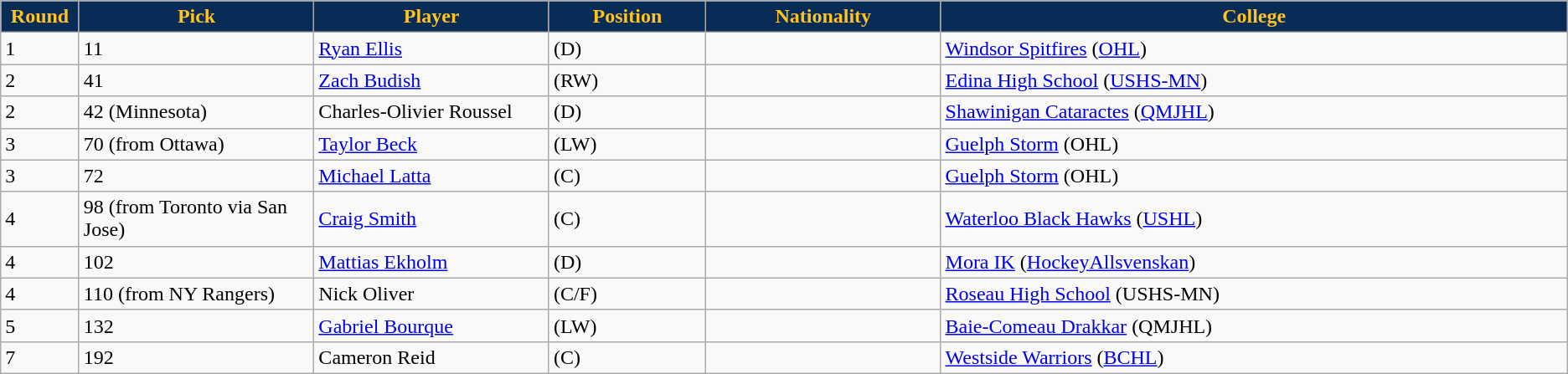<table class="wikitable sortable sortable">
<tr>
<th style="background:#092c57; color:#ffc322" width="5%">Round</th>
<th style="background:#092c57; color:#ffc322" width="15%">Pick</th>
<th style="background:#092c57; color:#ffc322" width="15%">Player</th>
<th style="background:#092c57; color:#ffc322" width="10%">Position</th>
<th style="background:#092c57; color:#ffc322" width="15%">Nationality</th>
<th style="background:#092c57; color:#ffc322" width="50%">College</th>
</tr>
<tr>
<td>1</td>
<td>11</td>
<td><a href='#'>Ryan Ellis</a></td>
<td>(D)</td>
<td></td>
<td><a href='#'>Windsor Spitfires</a> (<a href='#'>OHL</a>)</td>
</tr>
<tr>
<td>2</td>
<td>41</td>
<td><a href='#'>Zach Budish</a></td>
<td>(RW)</td>
<td></td>
<td><a href='#'>Edina High School</a> (<a href='#'>USHS-MN</a>)</td>
</tr>
<tr>
<td>2</td>
<td>42 (Minnesota)</td>
<td>Charles-Olivier Roussel</td>
<td>(D)</td>
<td></td>
<td><a href='#'>Shawinigan Cataractes</a> (<a href='#'>QMJHL</a>)</td>
</tr>
<tr>
<td>3</td>
<td>70 (from Ottawa)</td>
<td><a href='#'>Taylor Beck</a></td>
<td>(LW)</td>
<td></td>
<td><a href='#'>Guelph Storm</a> (OHL)</td>
</tr>
<tr>
<td>3</td>
<td>72</td>
<td><a href='#'>Michael Latta</a></td>
<td>(C)</td>
<td></td>
<td><a href='#'>Guelph Storm</a> (OHL)</td>
</tr>
<tr>
<td>4</td>
<td>98 (from Toronto via San Jose)</td>
<td><a href='#'>Craig Smith</a></td>
<td>(C)</td>
<td></td>
<td><a href='#'>Waterloo Black Hawks</a> (<a href='#'>USHL</a>)</td>
</tr>
<tr>
<td>4</td>
<td>102</td>
<td><a href='#'>Mattias Ekholm</a></td>
<td>(D)</td>
<td></td>
<td><a href='#'>Mora IK</a> (<a href='#'>HockeyAllsvenskan</a>)</td>
</tr>
<tr>
<td>4</td>
<td>110 (from NY Rangers)</td>
<td>Nick Oliver</td>
<td>(C/F)</td>
<td></td>
<td><a href='#'>Roseau High School</a> (USHS-MN)</td>
</tr>
<tr>
<td>5</td>
<td>132</td>
<td><a href='#'>Gabriel Bourque</a></td>
<td>(LW)</td>
<td></td>
<td><a href='#'>Baie-Comeau Drakkar</a> (QMJHL)</td>
</tr>
<tr>
<td>7</td>
<td>192</td>
<td>Cameron Reid</td>
<td>(C)</td>
<td></td>
<td><a href='#'>Westside Warriors</a> (<a href='#'>BCHL</a>)</td>
</tr>
</table>
